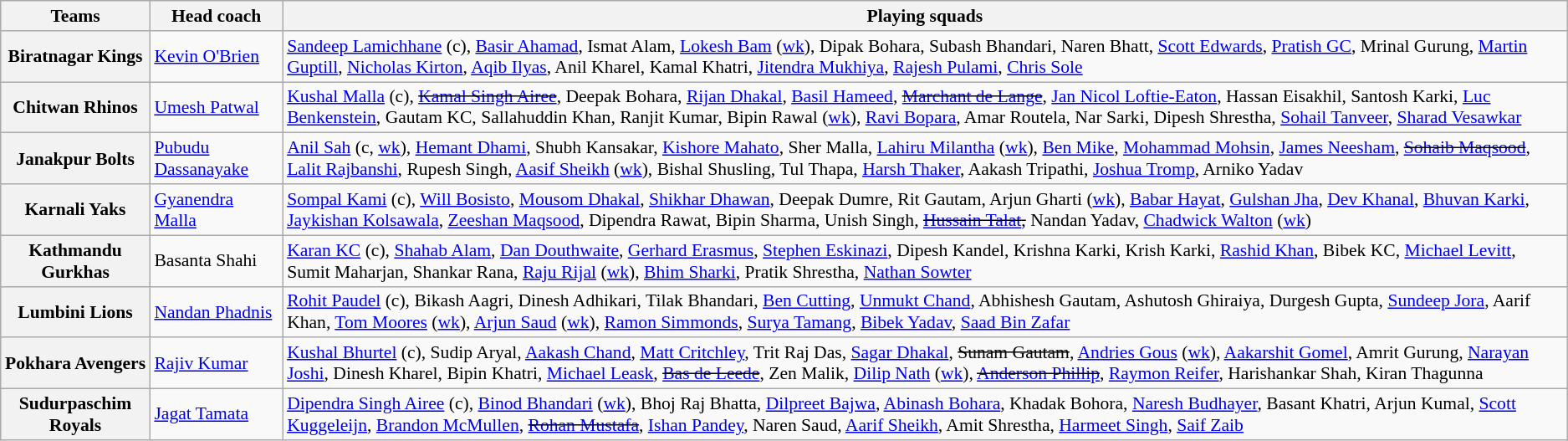<table class = "wikitable" style="font-size:90%">
<tr>
<th>Teams</th>
<th>Head coach</th>
<th>Playing squads</th>
</tr>
<tr>
<th>Biratnagar Kings</th>
<td><a href='#'>Kevin O'Brien</a></td>
<td><a href='#'>Sandeep Lamichhane</a> (c), <a href='#'>Basir Ahamad</a>, Ismat Alam, <a href='#'>Lokesh Bam</a> (<a href='#'>wk</a>), Dipak Bohara, Subash Bhandari, Naren Bhatt, <a href='#'>Scott Edwards</a>, <a href='#'>Pratish GC</a>, Mrinal Gurung, <a href='#'>Martin Guptill</a>, <a href='#'>Nicholas Kirton</a>, <a href='#'>Aqib Ilyas</a>, Anil Kharel, Kamal Khatri, <a href='#'>Jitendra Mukhiya</a>, <a href='#'>Rajesh Pulami</a>, <a href='#'>Chris Sole</a></td>
</tr>
<tr>
<th>Chitwan Rhinos</th>
<td><a href='#'>Umesh Patwal</a></td>
<td><a href='#'>Kushal Malla</a> (c), <s><a href='#'>Kamal Singh Airee</a></s>, Deepak Bohara, <a href='#'>Rijan Dhakal</a>, <a href='#'>Basil Hameed</a>, <s><a href='#'>Marchant de Lange</a></s>, <a href='#'>Jan Nicol Loftie-Eaton</a>, Hassan Eisakhil, Santosh Karki, <a href='#'>Luc Benkenstein</a>, Gautam KC, Sallahuddin Khan, Ranjit Kumar, Bipin Rawal (<a href='#'>wk</a>), <a href='#'>Ravi Bopara</a>, Amar Routela, Nar Sarki, Dipesh Shrestha, <a href='#'>Sohail Tanveer</a>, <a href='#'>Sharad Vesawkar</a></td>
</tr>
<tr>
<th>Janakpur Bolts</th>
<td><a href='#'>Pubudu Dassanayake</a></td>
<td><a href='#'>Anil Sah</a> (c, <a href='#'>wk</a>), <a href='#'>Hemant Dhami</a>, Shubh Kansakar, <a href='#'>Kishore Mahato</a>, Sher Malla, <a href='#'>Lahiru Milantha</a> (<a href='#'>wk</a>), <a href='#'>Ben Mike</a>, <a href='#'>Mohammad Mohsin</a>, <a href='#'>James Neesham</a>, <s><a href='#'>Sohaib Maqsood</a></s>, <a href='#'>Lalit Rajbanshi</a>, Rupesh Singh, <a href='#'>Aasif Sheikh</a> (<a href='#'>wk</a>), Bishal Shusling, Tul Thapa, <a href='#'>Harsh Thaker</a>, Aakash Tripathi, <a href='#'>Joshua Tromp</a>, Arniko Yadav</td>
</tr>
<tr>
<th>Karnali Yaks</th>
<td><a href='#'>Gyanendra Malla</a></td>
<td><a href='#'>Sompal Kami</a> (c),  <a href='#'>Will Bosisto</a>, <a href='#'>Mousom Dhakal</a>, <a href='#'>Shikhar Dhawan</a>, Deepak Dumre, Rit Gautam, Arjun Gharti (<a href='#'>wk</a>), <a href='#'>Babar Hayat</a>, <a href='#'>Gulshan Jha</a>, <a href='#'>Dev Khanal</a>, <a href='#'>Bhuvan Karki</a>, <a href='#'>Jaykishan Kolsawala</a>, <a href='#'>Zeeshan Maqsood</a>, Dipendra Rawat, Bipin Sharma, Unish Singh, <s><a href='#'>Hussain Talat</a>,</s> Nandan Yadav, <a href='#'>Chadwick Walton</a> (<a href='#'>wk</a>)</td>
</tr>
<tr>
<th>Kathmandu Gurkhas</th>
<td>Basanta Shahi</td>
<td><a href='#'>Karan KC</a> (c), <a href='#'>Shahab Alam</a>, <a href='#'>Dan Douthwaite</a>, <a href='#'>Gerhard Erasmus</a>, <a href='#'>Stephen Eskinazi</a>, Dipesh Kandel, Krishna Karki, Krish Karki, <a href='#'>Rashid Khan</a>, Bibek KC, <a href='#'>Michael Levitt</a>, Sumit Maharjan, Shankar Rana, <a href='#'>Raju Rijal</a> (<a href='#'>wk</a>), <a href='#'>Bhim Sharki</a>, Pratik Shrestha, <a href='#'>Nathan Sowter</a></td>
</tr>
<tr>
<th>Lumbini Lions</th>
<td><a href='#'>Nandan Phadnis</a></td>
<td><a href='#'>Rohit Paudel</a> (c), Bikash Aagri, Dinesh Adhikari, Tilak Bhandari, <a href='#'>Ben Cutting</a>, <a href='#'>Unmukt Chand</a>, Abhishesh Gautam, Ashutosh Ghiraiya, Durgesh Gupta, <a href='#'>Sundeep Jora</a>, Aarif Khan, <a href='#'>Tom Moores</a> (<a href='#'>wk</a>), <a href='#'>Arjun Saud</a> (<a href='#'>wk</a>), <a href='#'>Ramon Simmonds</a>, <a href='#'>Surya Tamang</a>, <a href='#'>Bibek Yadav</a>, <a href='#'>Saad Bin Zafar</a></td>
</tr>
<tr>
<th>Pokhara Avengers</th>
<td><a href='#'>Rajiv Kumar</a></td>
<td><a href='#'>Kushal Bhurtel</a> (c), Sudip Aryal, <a href='#'>Aakash Chand</a>, <a href='#'>Matt Critchley</a>, Trit Raj Das, <a href='#'>Sagar Dhakal</a>, <s>Sunam Gautam</s>, <a href='#'>Andries Gous</a> (<a href='#'>wk</a>), <a href='#'>Aakarshit Gomel</a>, Amrit Gurung, <a href='#'>Narayan Joshi</a>, Dinesh Kharel, Bipin Khatri, <a href='#'>Michael Leask</a>, <s><a href='#'>Bas de Leede</a></s>,  Zen Malik, <a href='#'>Dilip Nath</a> (<a href='#'>wk</a>), <s><a href='#'>Anderson Phillip</a></s>, <a href='#'>Raymon Reifer</a>, Harishankar Shah, Kiran Thagunna</td>
</tr>
<tr>
<th>Sudurpaschim Royals</th>
<td><a href='#'>Jagat Tamata</a></td>
<td><a href='#'>Dipendra Singh Airee</a> (c), <a href='#'>Binod Bhandari</a> (<a href='#'>wk</a>), Bhoj Raj Bhatta, <a href='#'>Dilpreet Bajwa</a>, <a href='#'>Abinash Bohara</a>, Khadak Bohora, <a href='#'>Naresh Budhayer</a>, Basant Khatri, Arjun Kumal, <a href='#'>Scott Kuggeleijn</a>, <a href='#'>Brandon McMullen</a>, <s><a href='#'>Rohan Mustafa</a></s>, <a href='#'>Ishan Pandey</a>, Naren Saud, <a href='#'>Aarif Sheikh</a>, Amit Shrestha, <a href='#'>Harmeet Singh</a>, <a href='#'>Saif Zaib</a></td>
</tr>
</table>
